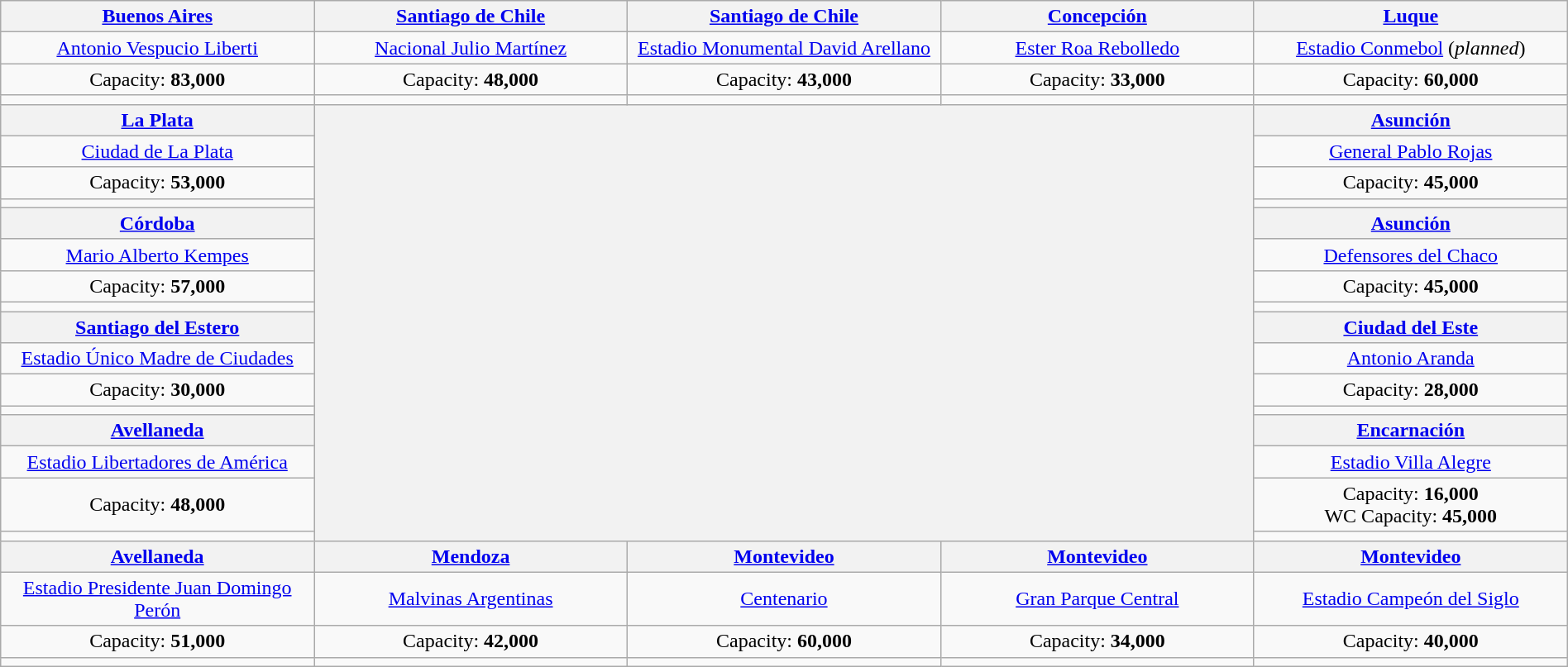<table class="wikitable" style="margin:1em auto; text-align:center">
<tr>
<th width="20%"> <a href='#'>Buenos Aires</a><br></th>
<th width="20%"> <a href='#'>Santiago de Chile</a><br></th>
<th width="20%"> <a href='#'>Santiago de Chile</a><br></th>
<th width="20%"> <a href='#'>Concepción</a><br></th>
<th width="20%"> <a href='#'>Luque</a><br></th>
</tr>
<tr>
<td><a href='#'>Antonio Vespucio Liberti</a></td>
<td><a href='#'>Nacional Julio Martínez</a></td>
<td><a href='#'>Estadio Monumental David Arellano</a></td>
<td><a href='#'>Ester Roa Rebolledo</a></td>
<td><a href='#'>Estadio Conmebol</a> (<em>planned</em>)</td>
</tr>
<tr>
<td>Capacity: <strong>83,000</strong></td>
<td>Capacity: <strong>48,000</strong></td>
<td>Capacity: <strong>43,000</strong></td>
<td>Capacity: <strong>33,000</strong></td>
<td>Capacity: <strong>60,000</strong></td>
</tr>
<tr>
<td></td>
<td></td>
<td></td>
<td></td>
<td></td>
</tr>
<tr>
<th width="20%"> <a href='#'>La Plata</a><br></th>
<th rowspan=16 colspan=3><br></th>
<th width="20%"> <a href='#'>Asunción</a><br></th>
</tr>
<tr>
<td><a href='#'>Ciudad de La Plata</a></td>
<td><a href='#'>General Pablo Rojas</a></td>
</tr>
<tr>
<td>Capacity: <strong>53,000</strong></td>
<td>Capacity: <strong>45,000</strong></td>
</tr>
<tr>
<td></td>
<td></td>
</tr>
<tr>
<th width="20%"> <a href='#'>Córdoba</a><br></th>
<th width="20%"> <a href='#'>Asunción</a><br></th>
</tr>
<tr>
<td><a href='#'>Mario Alberto Kempes</a></td>
<td><a href='#'>Defensores del Chaco</a></td>
</tr>
<tr>
<td>Capacity: <strong>57,000</strong></td>
<td>Capacity: <strong>45,000</strong></td>
</tr>
<tr>
<td></td>
<td></td>
</tr>
<tr>
<th width="20%"> <a href='#'>Santiago del Estero</a><br></th>
<th width="20%"> <a href='#'>Ciudad del Este</a><br></th>
</tr>
<tr>
<td><a href='#'>Estadio Único Madre de Ciudades</a></td>
<td><a href='#'>Antonio Aranda</a></td>
</tr>
<tr>
<td>Capacity: <strong>30,000</strong></td>
<td>Capacity: <strong>28,000</strong></td>
</tr>
<tr>
<td></td>
<td></td>
</tr>
<tr>
<th width="20%"> <a href='#'>Avellaneda</a><br></th>
<th width="20%"> <a href='#'>Encarnación</a><br></th>
</tr>
<tr>
<td><a href='#'>Estadio Libertadores de América</a></td>
<td><a href='#'>Estadio Villa Alegre</a></td>
</tr>
<tr>
<td>Capacity: <strong>48,000</strong></td>
<td>Capacity: <strong>16,000</strong><br> WC Capacity: <strong>45,000</strong></td>
</tr>
<tr>
<td></td>
<td></td>
</tr>
<tr>
<th width="20%"> <a href='#'>Avellaneda</a><br></th>
<th width="20%"> <a href='#'>Mendoza</a><br></th>
<th width="20%"> <a href='#'>Montevideo</a><br></th>
<th width="20%"> <a href='#'>Montevideo</a><br></th>
<th width="20%"> <a href='#'>Montevideo</a><br></th>
</tr>
<tr>
<td><a href='#'>Estadio Presidente Juan Domingo Perón</a></td>
<td><a href='#'>Malvinas Argentinas</a></td>
<td><a href='#'>Centenario</a></td>
<td><a href='#'>Gran Parque Central</a></td>
<td><a href='#'>Estadio Campeón del Siglo</a></td>
</tr>
<tr>
<td>Capacity: <strong>51,000</strong></td>
<td>Capacity: <strong>42,000</strong></td>
<td>Capacity: <strong>60,000</strong></td>
<td>Capacity: <strong>34,000</strong></td>
<td>Capacity: <strong>40,000</strong></td>
</tr>
<tr>
<td></td>
<td></td>
<td></td>
<td></td>
<td></td>
</tr>
</table>
